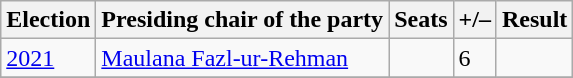<table class="wikitable">
<tr>
<th><strong>Election</strong></th>
<th>Presiding chair of the party</th>
<th><strong>Seats</strong></th>
<th>+/–</th>
<th>Result</th>
</tr>
<tr>
<td><a href='#'>2021</a></td>
<td><a href='#'>Maulana Fazl-ur-Rehman</a></td>
<td></td>
<td> 6</td>
<td></td>
</tr>
<tr>
</tr>
</table>
